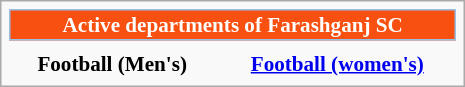<table class="infobox" style="font-size:88%; width:22em; text-align:center">
<tr>
<th colspan=3 style="font-size:100%; background-color:#F75010; color:#FFFFFF; border:1px solid #96C0E6; text-align:center;">Active departments of Farashganj SC</th>
</tr>
<tr>
<th></th>
<th></th>
</tr>
<tr>
<th>Football (Men's)</th>
<th><a href='#'>Football (women's)</a></th>
</tr>
</table>
